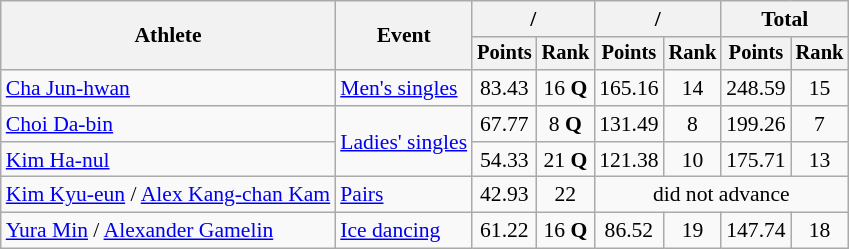<table class="wikitable" style="font-size:90%">
<tr>
<th rowspan="2">Athlete</th>
<th rowspan="2">Event</th>
<th colspan="2"> / </th>
<th colspan="2"> / </th>
<th colspan="2">Total</th>
</tr>
<tr style="font-size:95%">
<th>Points</th>
<th>Rank</th>
<th>Points</th>
<th>Rank</th>
<th>Points</th>
<th>Rank</th>
</tr>
<tr align=center>
<td align=left><a href='#'>Cha Jun-hwan</a></td>
<td align=left><a href='#'>Men's singles</a></td>
<td>83.43</td>
<td>16 <strong>Q</strong></td>
<td>165.16</td>
<td>14</td>
<td>248.59</td>
<td>15</td>
</tr>
<tr align=center>
<td align=left><a href='#'>Choi Da-bin</a></td>
<td align=left rowspan="2"><a href='#'>Ladies' singles</a></td>
<td>67.77</td>
<td>8 <strong>Q</strong></td>
<td>131.49</td>
<td>8</td>
<td>199.26</td>
<td>7</td>
</tr>
<tr align=center>
<td align=left><a href='#'>Kim Ha-nul</a></td>
<td>54.33</td>
<td>21 <strong>Q</strong></td>
<td>121.38</td>
<td>10</td>
<td>175.71</td>
<td>13</td>
</tr>
<tr align=center>
<td align=left><a href='#'>Kim Kyu-eun</a> / <a href='#'>Alex Kang-chan Kam</a></td>
<td align=left><a href='#'>Pairs</a></td>
<td>42.93</td>
<td>22</td>
<td colspan=4>did not advance</td>
</tr>
<tr align=center>
<td align=left><a href='#'>Yura Min</a> / <a href='#'>Alexander Gamelin</a></td>
<td align=left><a href='#'>Ice dancing</a></td>
<td>61.22</td>
<td>16 <strong>Q</strong></td>
<td>86.52</td>
<td>19</td>
<td>147.74</td>
<td>18</td>
</tr>
</table>
